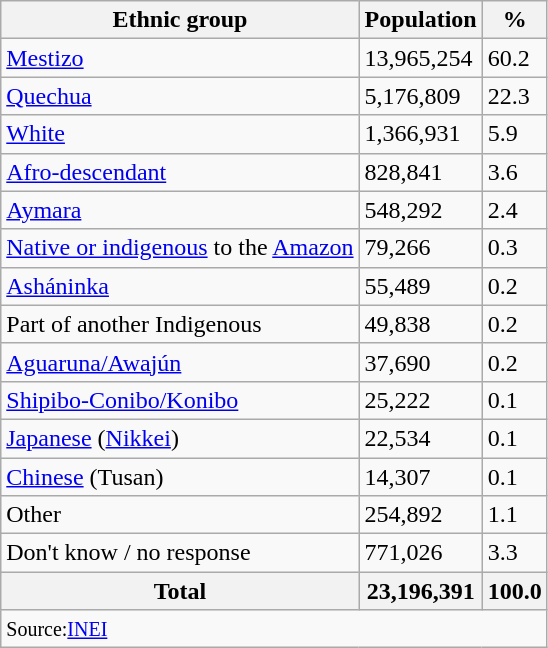<table class="wikitable sortable" style="text-align:left">
<tr>
<th colspan="2">Ethnic group</th>
<th>Population</th>
<th>%</th>
</tr>
<tr>
<td colspan="2"><a href='#'>Mestizo</a></td>
<td>13,965,254</td>
<td>60.2</td>
</tr>
<tr>
<td colspan="2"><a href='#'>Quechua</a></td>
<td>5,176,809</td>
<td>22.3</td>
</tr>
<tr>
<td colspan="2"><a href='#'>White</a></td>
<td>1,366,931</td>
<td>5.9</td>
</tr>
<tr>
<td colspan="2"><a href='#'>Afro-descendant</a></td>
<td>828,841</td>
<td>3.6</td>
</tr>
<tr>
<td colspan="2"><a href='#'>Aymara</a></td>
<td>548,292</td>
<td>2.4</td>
</tr>
<tr>
<td colspan="2"><a href='#'>Native or indigenous</a> to the <a href='#'>Amazon</a></td>
<td>79,266</td>
<td>0.3</td>
</tr>
<tr>
<td colspan="2"><a href='#'>Asháninka</a></td>
<td>55,489</td>
<td>0.2</td>
</tr>
<tr>
<td colspan="2">Part of another Indigenous</td>
<td>49,838</td>
<td>0.2</td>
</tr>
<tr>
<td colspan="2"><a href='#'>Aguaruna/Awajún</a></td>
<td>37,690</td>
<td>0.2</td>
</tr>
<tr>
<td colspan="2"><a href='#'>Shipibo-Conibo/Konibo</a></td>
<td>25,222</td>
<td>0.1</td>
</tr>
<tr>
<td colspan="2"><a href='#'>Japanese</a> (<a href='#'>Nikkei</a>)</td>
<td>22,534</td>
<td>0.1</td>
</tr>
<tr>
<td colspan="2"><a href='#'>Chinese</a> (Tusan)</td>
<td>14,307</td>
<td>0.1</td>
</tr>
<tr>
<td colspan="2">Other</td>
<td>254,892</td>
<td>1.1</td>
</tr>
<tr>
<td colspan="2">Don't know / no response</td>
<td>771,026</td>
<td>3.3</td>
</tr>
<tr>
<th colspan="2">Total</th>
<th align=center>23,196,391</th>
<th align=center>100.0</th>
</tr>
<tr>
<td colspan="4" style="text-align:left;"><small>Source:<a href='#'>INEI</a> </small></td>
</tr>
</table>
